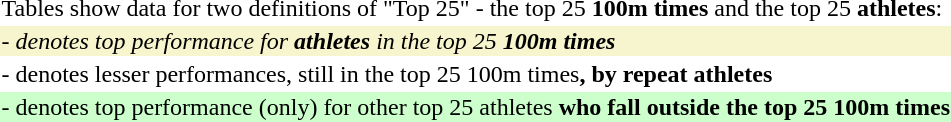<table style="wikitable">
<tr>
<td>Tables show data for two definitions of "Top 25" - the top 25 <strong>100m times</strong> and the top 25 <strong>athletes</strong>:</td>
</tr>
<tr>
<td style="background: #f6F5CE"><em>- denotes top performance for <strong>athletes</strong> in the top 25 <strong>100m times<strong><em></td>
</tr>
<tr>
<td></em>- denotes lesser performances, still in the top 25 </strong>100m times<strong>, by repeat athletes<em></td>
</tr>
<tr>
<td style="background: #CCFFCC"></em>- denotes top performance (only) for other top 25 </strong>athletes<strong> who fall outside the top 25 100m times<em></td>
</tr>
</table>
